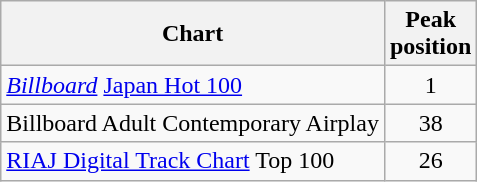<table class="wikitable">
<tr>
<th>Chart</th>
<th>Peak<br>position</th>
</tr>
<tr>
<td><em><a href='#'>Billboard</a></em> <a href='#'>Japan Hot 100</a></td>
<td align="center">1</td>
</tr>
<tr>
<td>Billboard Adult Contemporary Airplay</td>
<td align="center">38</td>
</tr>
<tr>
<td><a href='#'>RIAJ Digital Track Chart</a> Top 100</td>
<td align="center">26</td>
</tr>
</table>
